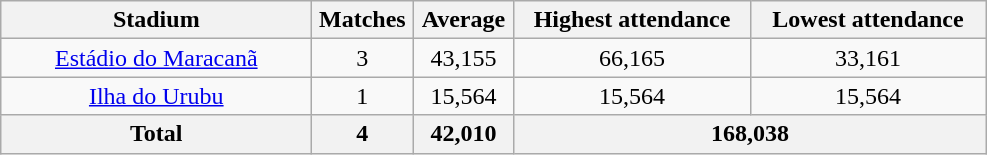<table class="wikitable plainrowheaders sortable" style="text-align:center">
<tr>
<th scope="col" ! style="width:200px;">Stadium</th>
<th scope="col" ! style="width:60px;">Matches</th>
<th scope="col" ! style="width:60px;">Average</th>
<th scope="col" ! style="width:150px;">Highest attendance</th>
<th scope="col" ! style="width:150px;">Lowest attendance</th>
</tr>
<tr>
<td><a href='#'>Estádio do Maracanã</a></td>
<td>3</td>
<td>43,155</td>
<td>66,165</td>
<td>33,161</td>
</tr>
<tr>
<td><a href='#'>Ilha do Urubu</a></td>
<td>1</td>
<td>15,564</td>
<td>15,564</td>
<td>15,564</td>
</tr>
<tr>
<th>Total</th>
<th>4</th>
<th>42,010</th>
<th colspan=3>168,038</th>
</tr>
</table>
